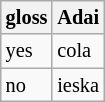<table class="wikitable sortable" style="font-size: 85%">
<tr>
<th>gloss</th>
<th>Adai</th>
</tr>
<tr>
<td>yes</td>
<td>cola</td>
</tr>
<tr>
<td>no</td>
<td>ieska</td>
</tr>
</table>
